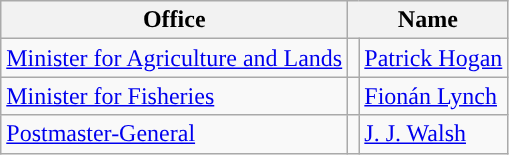<table class="wikitable">
<tr>
<th>Office</th>
<th colspan="2">Name</th>
</tr>
<tr>
<td><a href='#'>Minister for Agriculture and Lands</a></td>
<td style="background-color: "></td>
<td><a href='#'>Patrick Hogan</a></td>
</tr>
<tr>
<td><a href='#'>Minister for Fisheries</a></td>
<td style="background-color: "></td>
<td><a href='#'>Fionán Lynch</a></td>
</tr>
<tr>
<td><a href='#'>Postmaster-General</a></td>
<td style="background-color: "></td>
<td><a href='#'>J. J. Walsh</a></td>
</tr>
</table>
